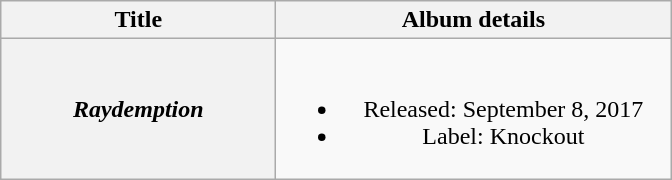<table class="wikitable plainrowheaders" style="text-align:center;" border="1">
<tr>
<th scope="col" style="width:11em;">Title</th>
<th scope="col" style="width:16em;">Album details</th>
</tr>
<tr>
<th scope="row"><em>Raydemption</em></th>
<td><br><ul><li>Released: September 8, 2017</li><li>Label: Knockout</li></ul></td>
</tr>
</table>
